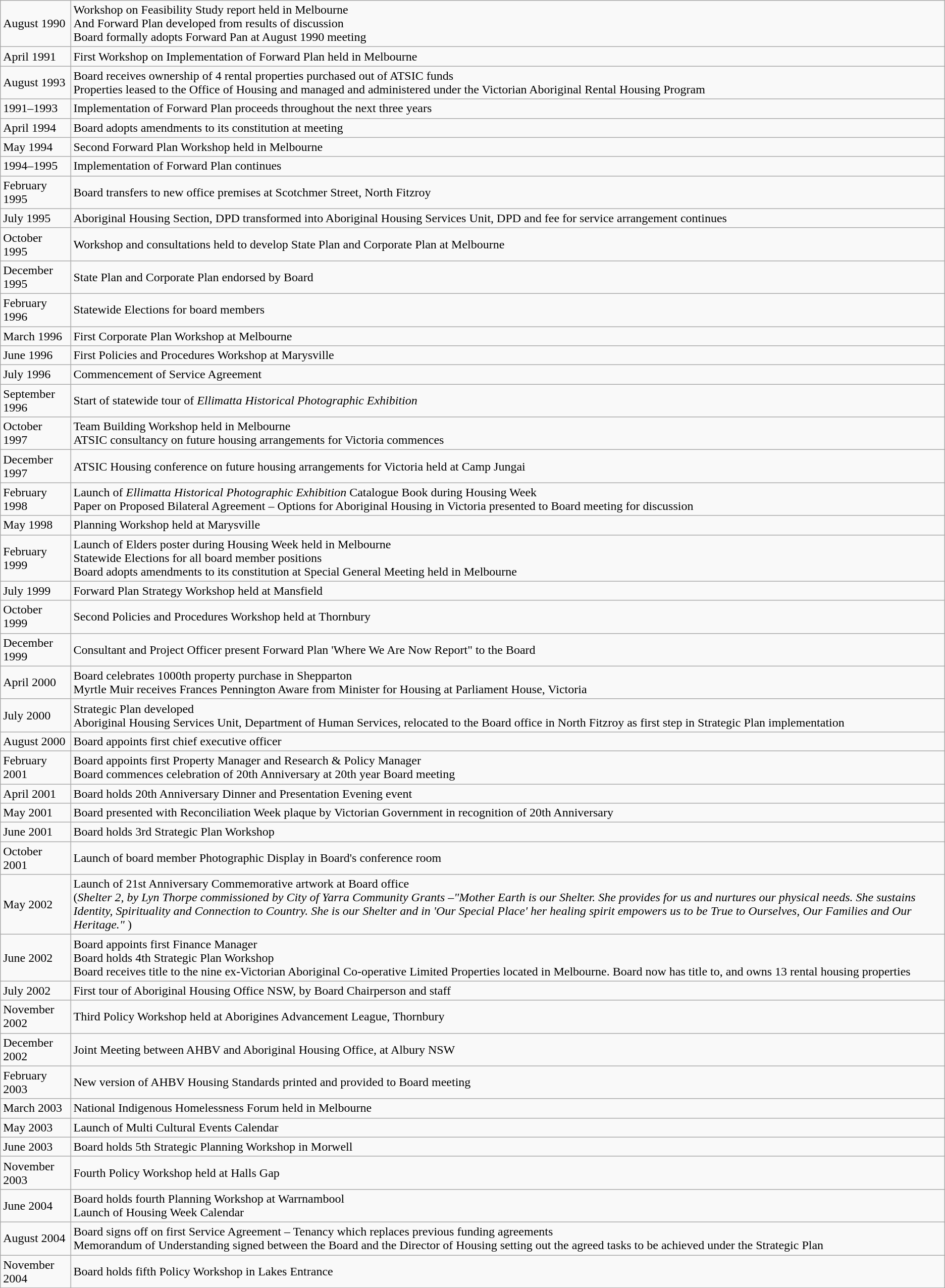<table class="wikitable">
<tr>
<td>August 1990</td>
<td>Workshop on Feasibility Study report held in Melbourne<br>And Forward Plan developed from results of discussion<br>Board formally adopts Forward Pan at August 1990 meeting</td>
</tr>
<tr>
<td>April 1991</td>
<td>First Workshop on Implementation of Forward Plan held in Melbourne</td>
</tr>
<tr>
<td>August 1993</td>
<td>Board receives ownership of 4 rental properties purchased out of ATSIC funds<br>Properties leased to the Office of Housing and managed and administered under the Victorian Aboriginal Rental Housing Program</td>
</tr>
<tr>
<td>1991–1993</td>
<td>Implementation of Forward Plan proceeds throughout the next three years</td>
</tr>
<tr>
<td>April 1994</td>
<td>Board adopts amendments to its constitution at meeting</td>
</tr>
<tr>
<td>May 1994</td>
<td>Second Forward Plan Workshop held in Melbourne</td>
</tr>
<tr>
<td>1994–1995</td>
<td>Implementation of Forward Plan continues</td>
</tr>
<tr>
<td>February 1995</td>
<td>Board transfers to new office premises at Scotchmer Street, North Fitzroy</td>
</tr>
<tr>
<td>July 1995</td>
<td>Aboriginal Housing Section, DPD transformed into Aboriginal Housing Services Unit, DPD and fee for service arrangement continues</td>
</tr>
<tr>
<td>October 1995</td>
<td>Workshop and consultations held to develop State Plan and Corporate Plan at Melbourne</td>
</tr>
<tr>
<td>December 1995</td>
<td>State Plan and Corporate Plan endorsed by Board</td>
</tr>
<tr>
<td>February 1996</td>
<td>Statewide Elections for board members</td>
</tr>
<tr>
<td>March 1996</td>
<td>First Corporate Plan Workshop at Melbourne</td>
</tr>
<tr>
<td>June 1996</td>
<td>First Policies and Procedures Workshop at Marysville</td>
</tr>
<tr>
<td>July 1996</td>
<td>Commencement of Service Agreement</td>
</tr>
<tr>
<td>September 1996</td>
<td>Start of statewide tour of <em>Ellimatta Historical Photographic Exhibition</em></td>
</tr>
<tr>
<td>October 1997</td>
<td>Team Building Workshop held in Melbourne<br>ATSIC consultancy on future housing arrangements for Victoria commences</td>
</tr>
<tr>
<td>December 1997</td>
<td>ATSIC Housing conference on future housing arrangements for Victoria held at Camp Jungai</td>
</tr>
<tr>
<td>February 1998</td>
<td>Launch of <em>Ellimatta Historical Photographic Exhibition</em> Catalogue Book during Housing Week<br>Paper on Proposed Bilateral Agreement – Options for Aboriginal Housing in Victoria presented to Board meeting for discussion</td>
</tr>
<tr>
<td>May 1998</td>
<td>Planning Workshop held at Marysville</td>
</tr>
<tr>
<td>February 1999</td>
<td>Launch of Elders poster during Housing Week held in Melbourne<br>Statewide Elections for all board member positions<br>Board adopts amendments to its constitution at Special General Meeting held in Melbourne</td>
</tr>
<tr>
<td>July 1999</td>
<td>Forward Plan Strategy Workshop held at Mansfield</td>
</tr>
<tr>
<td>October 1999</td>
<td>Second Policies and Procedures Workshop held at Thornbury</td>
</tr>
<tr>
<td>December 1999</td>
<td>Consultant and Project Officer present Forward Plan  'Where We Are Now Report" to the Board</td>
</tr>
<tr>
<td>April 2000</td>
<td>Board celebrates 1000th property purchase in Shepparton<br>Myrtle Muir receives Frances Pennington Aware from Minister for Housing at Parliament House, Victoria</td>
</tr>
<tr>
<td>July 2000</td>
<td>Strategic Plan developed<br>Aboriginal Housing Services Unit, Department of Human Services, relocated to the Board office in North Fitzroy as first step in Strategic Plan implementation</td>
</tr>
<tr>
<td>August 2000</td>
<td>Board appoints first chief executive officer</td>
</tr>
<tr>
<td>February 2001</td>
<td>Board appoints first Property Manager and Research  & Policy Manager<br>Board commences celebration of 20th Anniversary at 20th year Board meeting</td>
</tr>
<tr>
<td>April 2001</td>
<td>Board holds 20th Anniversary Dinner and Presentation Evening event</td>
</tr>
<tr>
<td>May 2001</td>
<td>Board presented with Reconciliation Week plaque by Victorian Government in recognition of 20th Anniversary</td>
</tr>
<tr>
<td>June 2001</td>
<td>Board holds 3rd Strategic Plan Workshop</td>
</tr>
<tr>
<td>October 2001</td>
<td>Launch of board member Photographic Display in Board's conference room</td>
</tr>
<tr>
<td>May 2002</td>
<td>Launch of 21st Anniversary Commemorative artwork at Board office<br>(<em>Shelter 2, by Lyn Thorpe commissioned by City of Yarra Community Grants –"Mother Earth is our Shelter.  She provides for us and nurtures our physical needs.  She sustains Identity, Spirituality and Connection to Country.   She is our Shelter and in 'Our Special Place' her healing spirit empowers us to be True to Ourselves, Our Families and Our Heritage."</em> )</td>
</tr>
<tr>
<td>June 2002</td>
<td>Board appoints first Finance Manager<br>Board holds 4th Strategic Plan Workshop<br>Board receives title to the nine ex-Victorian Aboriginal Co-operative Limited Properties located in Melbourne.  Board now has title to, and owns 13 rental housing properties</td>
</tr>
<tr>
<td>July 2002</td>
<td>First tour of Aboriginal Housing Office NSW, by Board Chairperson and staff</td>
</tr>
<tr>
<td>November 2002</td>
<td>Third Policy Workshop held at Aborigines Advancement League, Thornbury</td>
</tr>
<tr>
<td>December 2002</td>
<td>Joint Meeting between AHBV and Aboriginal Housing Office, at Albury NSW</td>
</tr>
<tr>
<td>February 2003</td>
<td>New version of AHBV Housing Standards printed and provided to Board meeting</td>
</tr>
<tr>
<td>March 2003</td>
<td>National Indigenous Homelessness Forum held in Melbourne</td>
</tr>
<tr>
<td>May 2003</td>
<td>Launch of Multi Cultural Events Calendar</td>
</tr>
<tr>
<td>June 2003</td>
<td>Board holds 5th Strategic Planning Workshop in Morwell</td>
</tr>
<tr>
<td>November 2003</td>
<td>Fourth Policy Workshop held at Halls Gap</td>
</tr>
<tr>
<td>June 2004</td>
<td>Board holds fourth Planning Workshop at Warrnambool<br>Launch of Housing Week Calendar</td>
</tr>
<tr>
<td>August 2004</td>
<td>Board signs off on first Service Agreement – Tenancy which replaces previous funding agreements<br>Memorandum of Understanding signed between the Board and the Director of Housing setting out the agreed tasks to be achieved under the Strategic Plan</td>
</tr>
<tr>
<td>November 2004</td>
<td>Board holds fifth Policy Workshop in Lakes Entrance</td>
</tr>
</table>
